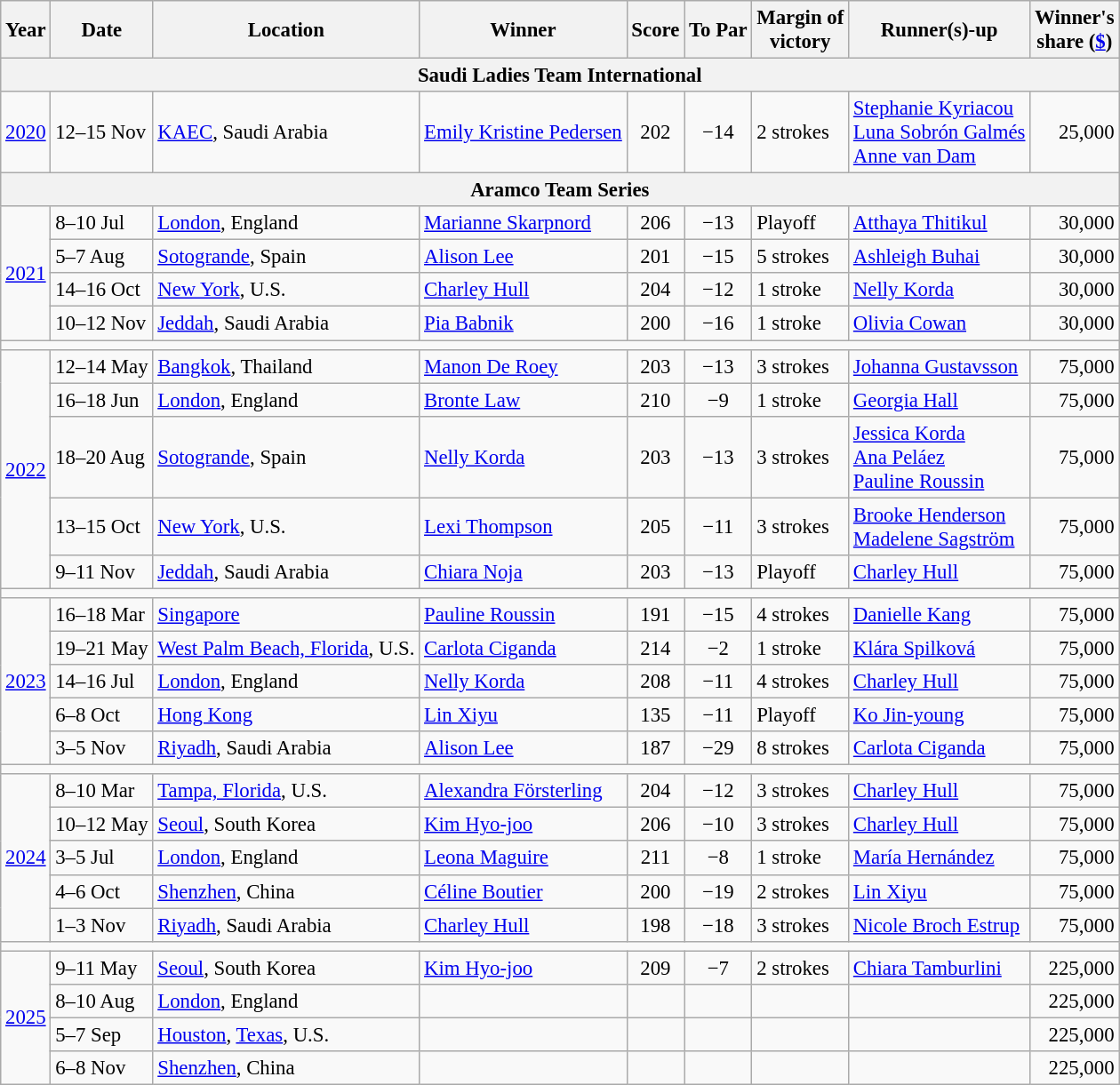<table class=wikitable style="font-size:95%">
<tr>
<th>Year</th>
<th>Date</th>
<th>Location</th>
<th>Winner</th>
<th>Score</th>
<th>To Par</th>
<th>Margin of<br>victory</th>
<th>Runner(s)-up</th>
<th>Winner's<br>share (<a href='#'>$</a>)</th>
</tr>
<tr>
<th colspan=9>Saudi Ladies Team International</th>
</tr>
<tr>
<td align=center><a href='#'>2020</a></td>
<td>12–15 Nov</td>
<td><a href='#'>KAEC</a>, Saudi Arabia</td>
<td> <a href='#'>Emily Kristine Pedersen</a></td>
<td align=center>202</td>
<td align=center>−14</td>
<td>2 strokes</td>
<td> <a href='#'>Stephanie Kyriacou</a><br> <a href='#'>Luna Sobrón Galmés</a><br> <a href='#'>Anne van Dam</a></td>
<td align=right>25,000</td>
</tr>
<tr>
<th colspan=9>Aramco Team Series</th>
</tr>
<tr>
<td align=center rowspan=4><a href='#'>2021</a></td>
<td>8–10 Jul</td>
<td><a href='#'>London</a>, England</td>
<td> <a href='#'>Marianne Skarpnord</a></td>
<td align=center>206</td>
<td align=center>−13</td>
<td>Playoff</td>
<td> <a href='#'>Atthaya Thitikul</a></td>
<td align=right>30,000</td>
</tr>
<tr>
<td>5–7 Aug</td>
<td><a href='#'>Sotogrande</a>, Spain</td>
<td> <a href='#'>Alison Lee</a></td>
<td align=center>201</td>
<td align=center>−15</td>
<td>5 strokes</td>
<td> <a href='#'>Ashleigh Buhai</a></td>
<td align=right>30,000</td>
</tr>
<tr>
<td>14–16 Oct</td>
<td><a href='#'>New York</a>, U.S.</td>
<td> <a href='#'>Charley Hull</a></td>
<td align=center>204</td>
<td align=center>−12</td>
<td>1 stroke</td>
<td> <a href='#'>Nelly Korda</a></td>
<td align=right>30,000</td>
</tr>
<tr>
<td>10–12 Nov</td>
<td><a href='#'>Jeddah</a>, Saudi Arabia</td>
<td> <a href='#'>Pia Babnik</a></td>
<td align=center>200</td>
<td align=center>−16</td>
<td>1 stroke</td>
<td> <a href='#'>Olivia Cowan</a></td>
<td align=right>30,000</td>
</tr>
<tr>
<td colspan=9></td>
</tr>
<tr>
<td align=center rowspan=5><a href='#'>2022</a></td>
<td>12–14 May</td>
<td><a href='#'>Bangkok</a>, Thailand</td>
<td> <a href='#'>Manon De Roey</a></td>
<td align=center>203</td>
<td align=center>−13</td>
<td>3 strokes</td>
<td> <a href='#'>Johanna Gustavsson</a></td>
<td align=right>75,000</td>
</tr>
<tr>
<td>16–18 Jun</td>
<td><a href='#'>London</a>, England</td>
<td> <a href='#'>Bronte Law</a></td>
<td align="center">210</td>
<td align="center">−9</td>
<td>1 stroke</td>
<td> <a href='#'>Georgia Hall</a></td>
<td align="right">75,000</td>
</tr>
<tr>
<td>18–20 Aug</td>
<td><a href='#'>Sotogrande</a>, Spain</td>
<td> <a href='#'>Nelly Korda</a></td>
<td align=center>203</td>
<td align=center>−13</td>
<td>3 strokes</td>
<td> <a href='#'>Jessica Korda</a><br> <a href='#'>Ana Peláez</a><br> <a href='#'>Pauline Roussin</a></td>
<td align=right>75,000</td>
</tr>
<tr>
<td>13–15 Oct</td>
<td><a href='#'>New York</a>, U.S.</td>
<td> <a href='#'>Lexi Thompson</a></td>
<td align=center>205</td>
<td align=center>−11</td>
<td>3 strokes</td>
<td> <a href='#'>Brooke Henderson</a><br> <a href='#'>Madelene Sagström</a></td>
<td align="right">75,000</td>
</tr>
<tr>
<td>9–11 Nov</td>
<td><a href='#'>Jeddah</a>, Saudi Arabia</td>
<td> <a href='#'>Chiara Noja</a></td>
<td align=center>203</td>
<td align=center>−13</td>
<td>Playoff</td>
<td> <a href='#'>Charley Hull</a></td>
<td align=right>75,000</td>
</tr>
<tr>
<td colspan=9></td>
</tr>
<tr>
<td align=center rowspan=5><a href='#'>2023</a></td>
<td>16–18 Mar</td>
<td><a href='#'>Singapore</a></td>
<td> <a href='#'>Pauline Roussin</a></td>
<td align=center>191</td>
<td align=center>−15</td>
<td>4 strokes</td>
<td> <a href='#'>Danielle Kang</a></td>
<td align=right>75,000</td>
</tr>
<tr>
<td>19–21 May</td>
<td><a href='#'>West Palm Beach, Florida</a>, U.S.</td>
<td> <a href='#'>Carlota Ciganda</a></td>
<td align=center>214</td>
<td align=center>−2</td>
<td>1 stroke</td>
<td> <a href='#'>Klára Spilková</a></td>
<td align=right>75,000</td>
</tr>
<tr>
<td>14–16 Jul</td>
<td><a href='#'>London</a>, England</td>
<td> <a href='#'>Nelly Korda</a></td>
<td align=center>208</td>
<td align=center>−11</td>
<td>4 strokes</td>
<td> <a href='#'>Charley Hull</a></td>
<td align=right>75,000</td>
</tr>
<tr>
<td>6–8 Oct</td>
<td><a href='#'>Hong Kong</a></td>
<td> <a href='#'>Lin Xiyu</a></td>
<td align=center>135</td>
<td align=center>−11</td>
<td>Playoff</td>
<td> <a href='#'>Ko Jin-young</a></td>
<td align=right>75,000</td>
</tr>
<tr>
<td>3–5 Nov</td>
<td><a href='#'>Riyadh</a>, Saudi Arabia</td>
<td> <a href='#'>Alison Lee</a></td>
<td align=center>187</td>
<td align=center>−29</td>
<td>8 strokes</td>
<td> <a href='#'>Carlota Ciganda</a></td>
<td align=right>75,000</td>
</tr>
<tr>
<td colspan=9></td>
</tr>
<tr>
<td align=center rowspan=5><a href='#'>2024</a></td>
<td>8–10 Mar</td>
<td><a href='#'>Tampa, Florida</a>, U.S.</td>
<td> <a href='#'>Alexandra Försterling</a></td>
<td align=center>204</td>
<td align=center>−12</td>
<td>3 strokes</td>
<td> <a href='#'>Charley Hull</a></td>
<td align=right>75,000</td>
</tr>
<tr>
<td>10–12 May</td>
<td><a href='#'>Seoul</a>, South Korea</td>
<td> <a href='#'>Kim Hyo-joo</a></td>
<td align=center>206</td>
<td align=center>−10</td>
<td>3 strokes</td>
<td> <a href='#'>Charley Hull</a></td>
<td align=right>75,000</td>
</tr>
<tr>
<td>3–5 Jul</td>
<td><a href='#'>London</a>, England</td>
<td> <a href='#'>Leona Maguire</a></td>
<td align=center>211</td>
<td align=center>−8</td>
<td>1 stroke</td>
<td> <a href='#'>María Hernández</a></td>
<td align=right>75,000</td>
</tr>
<tr>
<td>4–6 Oct</td>
<td><a href='#'>Shenzhen</a>, China</td>
<td> <a href='#'>Céline Boutier</a></td>
<td align=center>200</td>
<td align=center>−19</td>
<td>2 strokes</td>
<td> <a href='#'>Lin Xiyu</a></td>
<td align=right>75,000</td>
</tr>
<tr>
<td>1–3 Nov</td>
<td><a href='#'>Riyadh</a>, Saudi Arabia</td>
<td> <a href='#'>Charley Hull</a></td>
<td align=center>198</td>
<td align=center>−18</td>
<td>3 strokes</td>
<td> <a href='#'>Nicole Broch Estrup</a></td>
<td align=right>75,000</td>
</tr>
<tr>
<td colspan=9></td>
</tr>
<tr>
<td align=center rowspan=4><a href='#'>2025</a></td>
<td>9–11 May</td>
<td><a href='#'>Seoul</a>, South Korea</td>
<td> <a href='#'>Kim Hyo-joo</a></td>
<td align=center>209</td>
<td align=center>−7</td>
<td>2 strokes</td>
<td> <a href='#'>Chiara Tamburlini</a></td>
<td align=right>225,000</td>
</tr>
<tr>
<td>8–10 Aug</td>
<td><a href='#'>London</a>, England</td>
<td></td>
<td align=center></td>
<td align=center></td>
<td></td>
<td></td>
<td align=right>225,000</td>
</tr>
<tr>
<td>5–7 Sep</td>
<td><a href='#'>Houston</a>, <a href='#'>Texas</a>, U.S.</td>
<td></td>
<td align=center></td>
<td align=center></td>
<td></td>
<td></td>
<td align=right>225,000</td>
</tr>
<tr>
<td>6–8 Nov</td>
<td><a href='#'>Shenzhen</a>, China</td>
<td></td>
<td align=center></td>
<td align=center></td>
<td></td>
<td></td>
<td align=right>225,000</td>
</tr>
</table>
